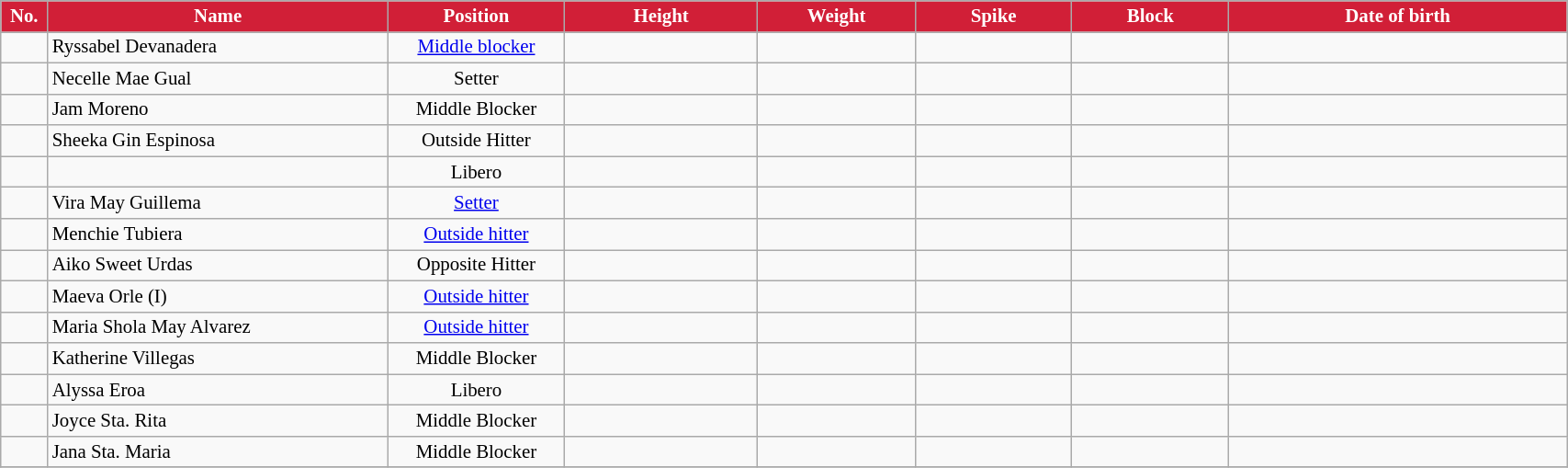<table class="wikitable sortable" style="font-size:87%; text-align:center; width:90%;">
<tr>
<th style="width:2em;background:#d11f37; color: white;">No.</th>
<th style="width:18em; background:#d11f37; color: white;">Name</th>
<th style="width:9em; background:#d11f37; color: white;">Position</th>
<th style="width:10em; background:#d11f37; color: white;">Height</th>
<th style="width:8em; background:#d11f37; color:white;">Weight</th>
<th style="width:8em; background:#d11f37; color:white;">Spike</th>
<th style="width:8em; background:#d11f37; color:white;">Block</th>
<th style="width:18em; background:#d11f37; color:white;">Date of birth</th>
</tr>
<tr align=center>
<td></td>
<td align=left> Ryssabel Devanadera</td>
<td><a href='#'>Middle blocker</a></td>
<td></td>
<td></td>
<td></td>
<td></td>
<td align=right></td>
</tr>
<tr>
<td></td>
<td align=left> Necelle Mae Gual</td>
<td>Setter</td>
<td></td>
<td></td>
<td></td>
<td></td>
<td></td>
</tr>
<tr>
<td></td>
<td align=left> Jam Moreno</td>
<td>Middle Blocker</td>
<td></td>
<td></td>
<td></td>
<td></td>
<td></td>
</tr>
<tr>
<td></td>
<td align=left> Sheeka Gin Espinosa</td>
<td>Outside Hitter</td>
<td></td>
<td></td>
<td></td>
<td></td>
<td></td>
</tr>
<tr align=center>
<td></td>
<td align=left> </td>
<td>Libero</td>
<td></td>
<td></td>
<td></td>
<td></td>
<td align=right></td>
</tr>
<tr align=center>
<td></td>
<td align=left> Vira May Guillema</td>
<td><a href='#'>Setter</a></td>
<td></td>
<td></td>
<td></td>
<td></td>
<td align=right></td>
</tr>
<tr>
<td></td>
<td align=left> Menchie Tubiera</td>
<td><a href='#'>Outside hitter</a></td>
<td></td>
<td></td>
<td></td>
<td></td>
<td></td>
</tr>
<tr align=center>
<td></td>
<td align=left> Aiko Sweet Urdas</td>
<td>Opposite Hitter</td>
<td></td>
<td></td>
<td></td>
<td></td>
<td align=right></td>
</tr>
<tr align=center>
<td></td>
<td align=left> Maeva Orle (I)</td>
<td><a href='#'>Outside hitter</a></td>
<td></td>
<td></td>
<td></td>
<td></td>
<td align=right></td>
</tr>
<tr align=center>
<td></td>
<td align=left> Maria Shola May Alvarez</td>
<td><a href='#'>Outside hitter</a></td>
<td></td>
<td></td>
<td></td>
<td></td>
<td align=right></td>
</tr>
<tr align=center>
<td></td>
<td align=left> Katherine Villegas</td>
<td>Middle Blocker</td>
<td></td>
<td></td>
<td></td>
<td></td>
<td align=right></td>
</tr>
<tr align=center>
<td></td>
<td align=left> Alyssa Eroa</td>
<td>Libero</td>
<td></td>
<td></td>
<td></td>
<td></td>
<td align=right></td>
</tr>
<tr align=center>
<td></td>
<td align=left> Joyce Sta. Rita</td>
<td>Middle Blocker</td>
<td></td>
<td></td>
<td></td>
<td></td>
<td align=right></td>
</tr>
<tr align=center>
<td></td>
<td align=left> Jana Sta. Maria</td>
<td>Middle Blocker</td>
<td></td>
<td></td>
<td></td>
<td></td>
<td></td>
</tr>
<tr>
</tr>
</table>
